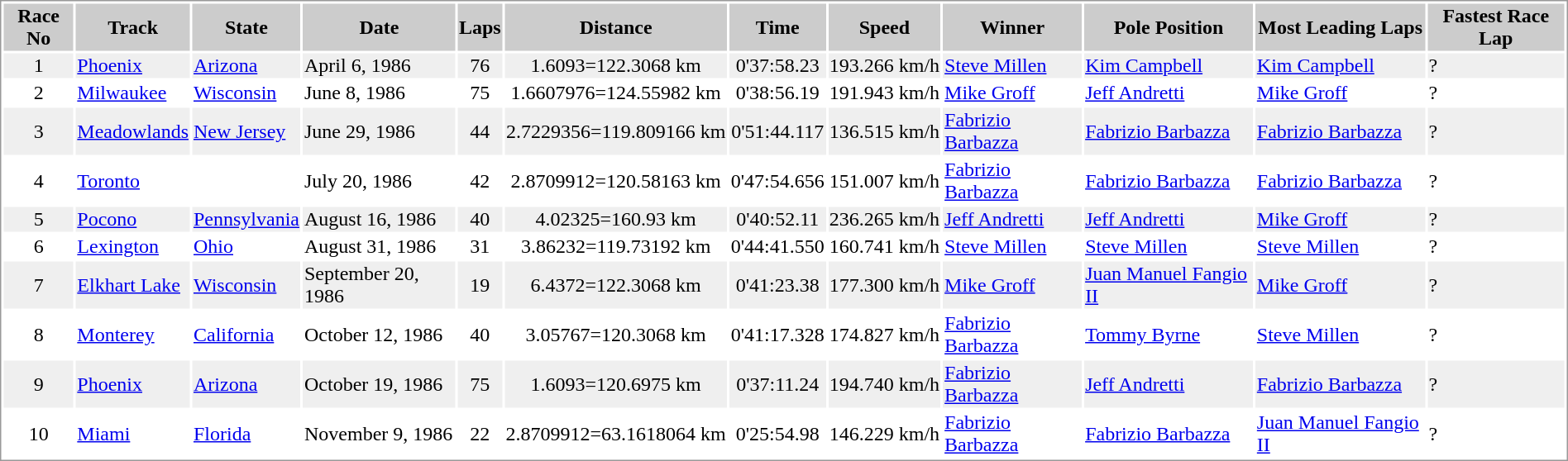<table border="0" style="border: 1px solid #999; background-color:#FFFFFF; text-align:center">
<tr align="center" style="background:#CCCCCC;">
<th>Race No</th>
<th>Track</th>
<th>State</th>
<th>Date</th>
<th>Laps</th>
<th>Distance</th>
<th>Time</th>
<th>Speed</th>
<th>Winner</th>
<th>Pole Position</th>
<th>Most Leading Laps</th>
<th>Fastest Race Lap</th>
</tr>
<tr style="background:#EFEFEF;">
<td>1</td>
<td align="left"><a href='#'>Phoenix</a></td>
<td align="left"><a href='#'>Arizona</a></td>
<td align="left">April 6, 1986</td>
<td>76</td>
<td>1.6093=122.3068 km</td>
<td>0'37:58.23</td>
<td>193.266 km/h</td>
<td align="left"><a href='#'>Steve Millen</a></td>
<td align="left"><a href='#'>Kim Campbell</a></td>
<td align="left"><a href='#'>Kim Campbell</a></td>
<td align="left">?</td>
</tr>
<tr>
<td>2</td>
<td align="left"><a href='#'>Milwaukee</a></td>
<td align="left"><a href='#'>Wisconsin</a></td>
<td align="left">June 8, 1986</td>
<td>75</td>
<td>1.6607976=124.55982 km</td>
<td>0'38:56.19</td>
<td>191.943 km/h</td>
<td align="left"><a href='#'>Mike Groff</a></td>
<td align="left"><a href='#'>Jeff Andretti</a></td>
<td align="left"><a href='#'>Mike Groff</a></td>
<td align="left">?</td>
</tr>
<tr style="background:#EFEFEF;">
<td>3</td>
<td align="left"><a href='#'>Meadowlands</a></td>
<td align="left"><a href='#'>New Jersey</a></td>
<td align="left">June 29, 1986</td>
<td>44</td>
<td>2.7229356=119.809166 km</td>
<td>0'51:44.117</td>
<td>136.515 km/h</td>
<td align="left"><a href='#'>Fabrizio Barbazza</a></td>
<td align="left"><a href='#'>Fabrizio Barbazza</a></td>
<td align="left"><a href='#'>Fabrizio Barbazza</a></td>
<td align="left">?</td>
</tr>
<tr>
<td>4</td>
<td align="left"><a href='#'>Toronto</a></td>
<td align="left"></td>
<td align="left">July 20, 1986</td>
<td>42</td>
<td>2.8709912=120.58163 km</td>
<td>0'47:54.656</td>
<td>151.007 km/h</td>
<td align="left"><a href='#'>Fabrizio Barbazza</a></td>
<td align="left"><a href='#'>Fabrizio Barbazza</a></td>
<td align="left"><a href='#'>Fabrizio Barbazza</a></td>
<td align="left">?</td>
</tr>
<tr style="background:#EFEFEF;">
<td>5</td>
<td align="left"><a href='#'>Pocono</a></td>
<td align="left"><a href='#'>Pennsylvania</a></td>
<td align="left">August 16, 1986</td>
<td>40</td>
<td>4.02325=160.93 km</td>
<td>0'40:52.11</td>
<td>236.265 km/h</td>
<td align="left"><a href='#'>Jeff Andretti</a></td>
<td align="left"><a href='#'>Jeff Andretti</a></td>
<td align="left"><a href='#'>Mike Groff</a></td>
<td align="left">?</td>
</tr>
<tr>
<td>6</td>
<td align="left"><a href='#'>Lexington</a></td>
<td align="left"><a href='#'>Ohio</a></td>
<td align="left">August 31, 1986</td>
<td>31</td>
<td>3.86232=119.73192 km</td>
<td>0'44:41.550</td>
<td>160.741 km/h</td>
<td align="left"><a href='#'>Steve Millen</a></td>
<td align="left"><a href='#'>Steve Millen</a></td>
<td align="left"><a href='#'>Steve Millen</a></td>
<td align="left">?</td>
</tr>
<tr style="background:#EFEFEF;">
<td>7</td>
<td align="left"><a href='#'>Elkhart Lake</a></td>
<td align="left"><a href='#'>Wisconsin</a></td>
<td align="left">September 20, 1986</td>
<td>19</td>
<td>6.4372=122.3068 km</td>
<td>0'41:23.38</td>
<td>177.300 km/h</td>
<td align="left"><a href='#'>Mike Groff</a></td>
<td align="left"><a href='#'>Juan Manuel Fangio II</a></td>
<td align="left"><a href='#'>Mike Groff</a></td>
<td align="left">?</td>
</tr>
<tr>
<td>8</td>
<td align="left"><a href='#'>Monterey</a></td>
<td align="left"><a href='#'>California</a></td>
<td align="left">October 12, 1986</td>
<td>40</td>
<td>3.05767=120.3068 km</td>
<td>0'41:17.328</td>
<td>174.827 km/h</td>
<td align="left"><a href='#'>Fabrizio Barbazza</a></td>
<td align="left"><a href='#'>Tommy Byrne</a></td>
<td align="left"><a href='#'>Steve Millen</a></td>
<td align="left">?</td>
</tr>
<tr style="background:#EFEFEF;">
<td>9</td>
<td align="left"><a href='#'>Phoenix</a></td>
<td align="left"><a href='#'>Arizona</a></td>
<td align="left">October 19, 1986</td>
<td>75</td>
<td>1.6093=120.6975 km</td>
<td>0'37:11.24</td>
<td>194.740 km/h</td>
<td align="left"><a href='#'>Fabrizio Barbazza</a></td>
<td align="left"><a href='#'>Jeff Andretti</a></td>
<td align="left"><a href='#'>Fabrizio Barbazza</a></td>
<td align="left">?</td>
</tr>
<tr>
<td>10</td>
<td align="left"><a href='#'>Miami</a></td>
<td align="left"><a href='#'>Florida</a></td>
<td align="left">November 9, 1986</td>
<td>22</td>
<td>2.8709912=63.1618064 km</td>
<td>0'25:54.98</td>
<td>146.229 km/h</td>
<td align="left"><a href='#'>Fabrizio Barbazza</a></td>
<td align="left"><a href='#'>Fabrizio Barbazza</a></td>
<td align="left"><a href='#'>Juan Manuel Fangio II</a></td>
<td align="left">?</td>
</tr>
</table>
